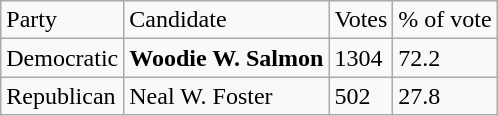<table class="wikitable">
<tr>
<td>Party</td>
<td>Candidate</td>
<td>Votes</td>
<td>% of vote</td>
</tr>
<tr>
<td>Democratic</td>
<td><strong>Woodie W. Salmon</strong></td>
<td>1304</td>
<td>72.2</td>
</tr>
<tr>
<td>Republican</td>
<td>Neal W. Foster</td>
<td>502</td>
<td>27.8</td>
</tr>
</table>
